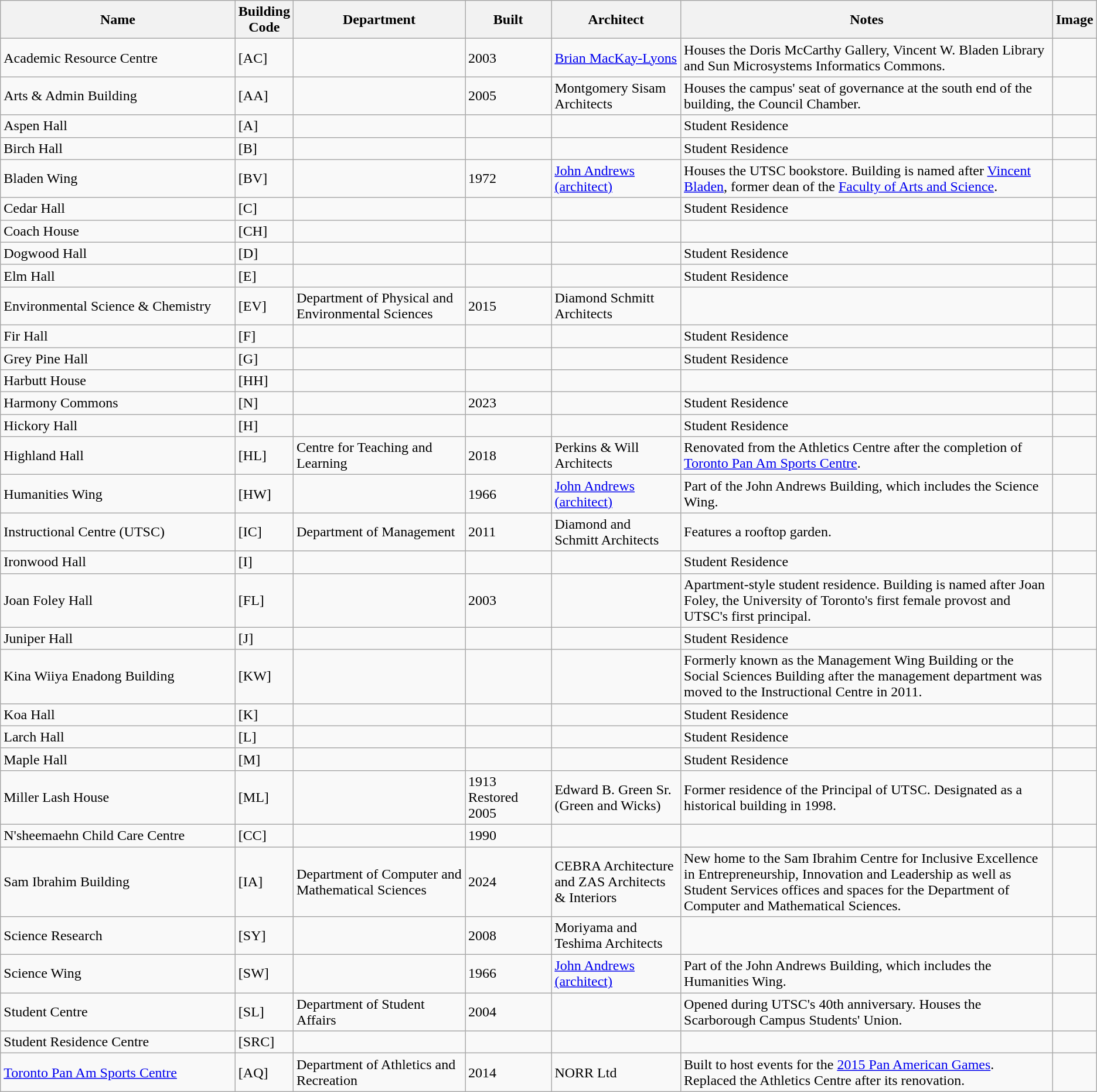<table class="wikitable sortable">
<tr>
<th width="22%">Name</th>
<th width="5%">Building Code </th>
<th width="16%">Department</th>
<th width="8%">Built</th>
<th width="12%">Architect</th>
<th width="35%">Notes</th>
<th width="6%">Image</th>
</tr>
<tr>
<td>Academic Resource Centre</td>
<td>[AC]</td>
<td></td>
<td>2003</td>
<td><a href='#'>Brian MacKay-Lyons</a></td>
<td>Houses the Doris McCarthy Gallery, Vincent W. Bladen Library and Sun Microsystems Informatics Commons.</td>
<td></td>
</tr>
<tr>
<td>Arts & Admin Building</td>
<td>[AA]</td>
<td></td>
<td>2005</td>
<td>Montgomery Sisam Architects</td>
<td>Houses the campus' seat of governance at the south end of the building, the Council Chamber.</td>
</tr>
<tr>
<td>Aspen Hall</td>
<td>[A]</td>
<td></td>
<td></td>
<td></td>
<td>Student Residence</td>
<td></td>
</tr>
<tr>
<td>Birch Hall</td>
<td>[B]</td>
<td></td>
<td></td>
<td></td>
<td>Student Residence</td>
<td></td>
</tr>
<tr>
<td>Bladen Wing</td>
<td>[BV]</td>
<td></td>
<td>1972</td>
<td><a href='#'>John Andrews (architect)</a></td>
<td>Houses the UTSC bookstore. Building is named after <a href='#'>Vincent Bladen</a>, former dean of the <a href='#'>Faculty of Arts and Science</a>.</td>
<td></td>
</tr>
<tr>
<td>Cedar Hall</td>
<td>[C]</td>
<td></td>
<td></td>
<td></td>
<td>Student Residence</td>
<td></td>
</tr>
<tr>
<td>Coach House</td>
<td>[CH]</td>
<td></td>
<td></td>
<td></td>
<td></td>
<td></td>
</tr>
<tr>
<td>Dogwood Hall</td>
<td>[D]</td>
<td></td>
<td></td>
<td></td>
<td>Student Residence</td>
<td></td>
</tr>
<tr>
<td>Elm Hall</td>
<td>[E]</td>
<td></td>
<td></td>
<td></td>
<td>Student Residence</td>
<td></td>
</tr>
<tr>
<td>Environmental Science & Chemistry</td>
<td>[EV]</td>
<td>Department of Physical and Environmental Sciences</td>
<td>2015</td>
<td>Diamond Schmitt Architects</td>
<td></td>
<td></td>
</tr>
<tr>
<td>Fir Hall</td>
<td>[F]</td>
<td></td>
<td></td>
<td></td>
<td>Student Residence</td>
<td></td>
</tr>
<tr>
<td>Grey Pine Hall</td>
<td>[G]</td>
<td></td>
<td></td>
<td></td>
<td>Student Residence</td>
<td></td>
</tr>
<tr>
<td>Harbutt House</td>
<td>[HH]</td>
<td></td>
<td></td>
<td></td>
<td></td>
<td></td>
</tr>
<tr>
<td>Harmony Commons</td>
<td>[N]</td>
<td></td>
<td>2023</td>
<td></td>
<td>Student Residence</td>
<td></td>
</tr>
<tr>
<td>Hickory Hall</td>
<td>[H]</td>
<td></td>
<td></td>
<td></td>
<td>Student Residence</td>
<td></td>
</tr>
<tr>
<td>Highland Hall</td>
<td>[HL]</td>
<td>Centre for Teaching and Learning</td>
<td>2018</td>
<td>Perkins & Will Architects</td>
<td>Renovated from the Athletics Centre after the completion of <a href='#'>Toronto Pan Am Sports Centre</a>.</td>
<td></td>
</tr>
<tr>
<td>Humanities Wing</td>
<td>[HW]</td>
<td></td>
<td>1966</td>
<td><a href='#'>John Andrews (architect)</a></td>
<td>Part of the John Andrews Building, which includes the Science Wing.</td>
<td></td>
</tr>
<tr>
<td>Instructional Centre (UTSC)</td>
<td>[IC]</td>
<td>Department of Management</td>
<td>2011</td>
<td>Diamond and Schmitt Architects</td>
<td>Features a rooftop garden.</td>
<td></td>
</tr>
<tr>
<td>Ironwood Hall</td>
<td>[I]</td>
<td></td>
<td></td>
<td></td>
<td>Student Residence</td>
<td></td>
</tr>
<tr>
<td>Joan Foley Hall</td>
<td>[FL]</td>
<td></td>
<td>2003</td>
<td></td>
<td>Apartment-style student residence. Building is named after Joan Foley, the University of Toronto's first female provost and UTSC's first principal.</td>
<td></td>
</tr>
<tr>
<td>Juniper Hall</td>
<td>[J]</td>
<td></td>
<td></td>
<td></td>
<td>Student Residence</td>
<td></td>
</tr>
<tr>
<td>Kina Wiiya Enadong Building</td>
<td>[KW]</td>
<td></td>
<td></td>
<td></td>
<td>Formerly known as the Management Wing Building or the Social Sciences Building after the management department was moved to the Instructional Centre in 2011.</td>
<td></td>
</tr>
<tr>
<td>Koa Hall</td>
<td>[K]</td>
<td></td>
<td></td>
<td></td>
<td>Student Residence</td>
<td></td>
</tr>
<tr>
<td>Larch Hall</td>
<td>[L]</td>
<td></td>
<td></td>
<td></td>
<td>Student Residence</td>
<td></td>
</tr>
<tr>
<td>Maple Hall</td>
<td>[M]</td>
<td></td>
<td></td>
<td></td>
<td>Student Residence</td>
<td></td>
</tr>
<tr>
<td>Miller Lash House</td>
<td>[ML]</td>
<td></td>
<td>1913<br>Restored 2005</td>
<td>Edward B. Green Sr. (Green and Wicks)</td>
<td>Former residence of the Principal of UTSC. Designated as a historical building in 1998.</td>
<td></td>
</tr>
<tr>
<td>N'sheemaehn Child Care Centre</td>
<td>[CC]</td>
<td></td>
<td>1990</td>
<td></td>
<td></td>
<td></td>
</tr>
<tr>
<td>Sam Ibrahim Building</td>
<td>[IA]</td>
<td>Department of Computer and Mathematical Sciences</td>
<td>2024</td>
<td>CEBRA Architecture and ZAS Architects & Interiors </td>
<td>New  home to the Sam Ibrahim Centre for Inclusive Excellence in Entrepreneurship, Innovation and Leadership as well as Student Services offices and spaces for the Department of Computer and Mathematical Sciences.  </td>
<td></td>
</tr>
<tr>
<td>Science Research</td>
<td>[SY]</td>
<td></td>
<td>2008</td>
<td>Moriyama and Teshima Architects</td>
<td></td>
<td></td>
</tr>
<tr>
<td>Science Wing</td>
<td>[SW]</td>
<td></td>
<td>1966</td>
<td><a href='#'>John Andrews (architect)</a></td>
<td>Part of the John Andrews Building, which includes the Humanities Wing.</td>
<td></td>
</tr>
<tr>
<td>Student Centre</td>
<td>[SL]</td>
<td>Department of Student Affairs</td>
<td>2004</td>
<td></td>
<td>Opened during UTSC's 40th anniversary. Houses the Scarborough Campus Students' Union.</td>
<td></td>
</tr>
<tr>
<td>Student Residence Centre</td>
<td>[SRC]</td>
<td></td>
<td></td>
<td></td>
<td></td>
<td></td>
</tr>
<tr>
<td><a href='#'>Toronto Pan Am Sports Centre</a></td>
<td>[AQ]</td>
<td>Department of Athletics and Recreation</td>
<td>2014</td>
<td>NORR Ltd</td>
<td>Built to host events for the <a href='#'>2015 Pan American Games</a>.  Replaced the Athletics Centre after its renovation.</td>
<td></td>
</tr>
</table>
